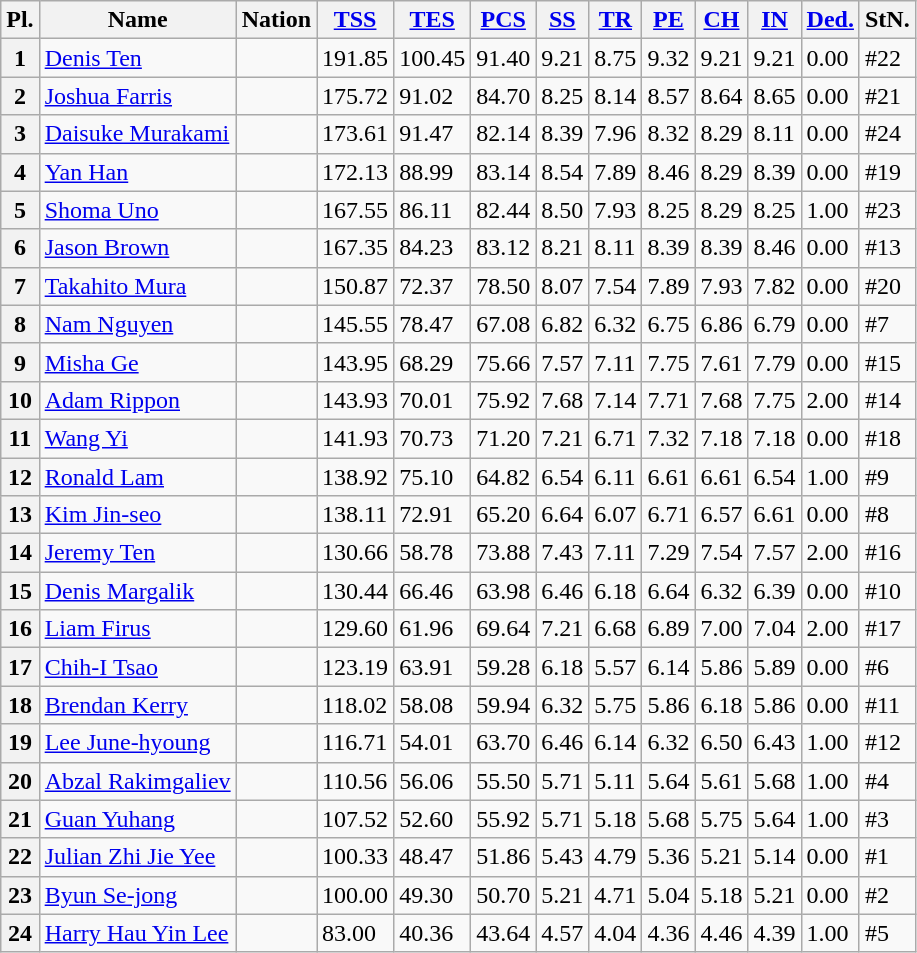<table class="wikitable sortable">
<tr>
<th>Pl.</th>
<th>Name</th>
<th>Nation</th>
<th><a href='#'>TSS</a></th>
<th><a href='#'>TES</a></th>
<th><a href='#'>PCS</a></th>
<th><a href='#'>SS</a></th>
<th><a href='#'>TR</a></th>
<th><a href='#'>PE</a></th>
<th><a href='#'>CH</a></th>
<th><a href='#'>IN</a></th>
<th><a href='#'>Ded.</a></th>
<th>StN.</th>
</tr>
<tr>
<th>1</th>
<td><a href='#'>Denis Ten</a></td>
<td></td>
<td>191.85</td>
<td>100.45</td>
<td>91.40</td>
<td>9.21</td>
<td>8.75</td>
<td>9.32</td>
<td>9.21</td>
<td>9.21</td>
<td>0.00</td>
<td>#22</td>
</tr>
<tr>
<th>2</th>
<td><a href='#'>Joshua Farris</a></td>
<td></td>
<td>175.72</td>
<td>91.02</td>
<td>84.70</td>
<td>8.25</td>
<td>8.14</td>
<td>8.57</td>
<td>8.64</td>
<td>8.65</td>
<td>0.00</td>
<td>#21</td>
</tr>
<tr>
<th>3</th>
<td><a href='#'>Daisuke Murakami</a></td>
<td></td>
<td>173.61</td>
<td>91.47</td>
<td>82.14</td>
<td>8.39</td>
<td>7.96</td>
<td>8.32</td>
<td>8.29</td>
<td>8.11</td>
<td>0.00</td>
<td>#24</td>
</tr>
<tr>
<th>4</th>
<td><a href='#'>Yan Han</a></td>
<td></td>
<td>172.13</td>
<td>88.99</td>
<td>83.14</td>
<td>8.54</td>
<td>7.89</td>
<td>8.46</td>
<td>8.29</td>
<td>8.39</td>
<td>0.00</td>
<td>#19</td>
</tr>
<tr>
<th>5</th>
<td><a href='#'>Shoma Uno</a></td>
<td></td>
<td>167.55</td>
<td>86.11</td>
<td>82.44</td>
<td>8.50</td>
<td>7.93</td>
<td>8.25</td>
<td>8.29</td>
<td>8.25</td>
<td>1.00</td>
<td>#23</td>
</tr>
<tr>
<th>6</th>
<td><a href='#'>Jason Brown</a></td>
<td></td>
<td>167.35</td>
<td>84.23</td>
<td>83.12</td>
<td>8.21</td>
<td>8.11</td>
<td>8.39</td>
<td>8.39</td>
<td>8.46</td>
<td>0.00</td>
<td>#13</td>
</tr>
<tr>
<th>7</th>
<td><a href='#'>Takahito Mura</a></td>
<td></td>
<td>150.87</td>
<td>72.37</td>
<td>78.50</td>
<td>8.07</td>
<td>7.54</td>
<td>7.89</td>
<td>7.93</td>
<td>7.82</td>
<td>0.00</td>
<td>#20</td>
</tr>
<tr>
<th>8</th>
<td><a href='#'>Nam Nguyen</a></td>
<td></td>
<td>145.55</td>
<td>78.47</td>
<td>67.08</td>
<td>6.82</td>
<td>6.32</td>
<td>6.75</td>
<td>6.86</td>
<td>6.79</td>
<td>0.00</td>
<td>#7</td>
</tr>
<tr>
<th>9</th>
<td><a href='#'>Misha Ge</a></td>
<td></td>
<td>143.95</td>
<td>68.29</td>
<td>75.66</td>
<td>7.57</td>
<td>7.11</td>
<td>7.75</td>
<td>7.61</td>
<td>7.79</td>
<td>0.00</td>
<td>#15</td>
</tr>
<tr>
<th>10</th>
<td><a href='#'>Adam Rippon</a></td>
<td></td>
<td>143.93</td>
<td>70.01</td>
<td>75.92</td>
<td>7.68</td>
<td>7.14</td>
<td>7.71</td>
<td>7.68</td>
<td>7.75</td>
<td>2.00</td>
<td>#14</td>
</tr>
<tr>
<th>11</th>
<td><a href='#'>Wang Yi</a></td>
<td></td>
<td>141.93</td>
<td>70.73</td>
<td>71.20</td>
<td>7.21</td>
<td>6.71</td>
<td>7.32</td>
<td>7.18</td>
<td>7.18</td>
<td>0.00</td>
<td>#18</td>
</tr>
<tr>
<th>12</th>
<td><a href='#'>Ronald Lam</a></td>
<td></td>
<td>138.92</td>
<td>75.10</td>
<td>64.82</td>
<td>6.54</td>
<td>6.11</td>
<td>6.61</td>
<td>6.61</td>
<td>6.54</td>
<td>1.00</td>
<td>#9</td>
</tr>
<tr>
<th>13</th>
<td><a href='#'>Kim Jin-seo</a></td>
<td></td>
<td>138.11</td>
<td>72.91</td>
<td>65.20</td>
<td>6.64</td>
<td>6.07</td>
<td>6.71</td>
<td>6.57</td>
<td>6.61</td>
<td>0.00</td>
<td>#8</td>
</tr>
<tr>
<th>14</th>
<td><a href='#'>Jeremy Ten</a></td>
<td></td>
<td>130.66</td>
<td>58.78</td>
<td>73.88</td>
<td>7.43</td>
<td>7.11</td>
<td>7.29</td>
<td>7.54</td>
<td>7.57</td>
<td>2.00</td>
<td>#16</td>
</tr>
<tr>
<th>15</th>
<td><a href='#'>Denis Margalik</a></td>
<td></td>
<td>130.44</td>
<td>66.46</td>
<td>63.98</td>
<td>6.46</td>
<td>6.18</td>
<td>6.64</td>
<td>6.32</td>
<td>6.39</td>
<td>0.00</td>
<td>#10</td>
</tr>
<tr>
<th>16</th>
<td><a href='#'>Liam Firus</a></td>
<td></td>
<td>129.60</td>
<td>61.96</td>
<td>69.64</td>
<td>7.21</td>
<td>6.68</td>
<td>6.89</td>
<td>7.00</td>
<td>7.04</td>
<td>2.00</td>
<td>#17</td>
</tr>
<tr>
<th>17</th>
<td><a href='#'>Chih-I Tsao</a></td>
<td></td>
<td>123.19</td>
<td>63.91</td>
<td>59.28</td>
<td>6.18</td>
<td>5.57</td>
<td>6.14</td>
<td>5.86</td>
<td>5.89</td>
<td>0.00</td>
<td>#6</td>
</tr>
<tr>
<th>18</th>
<td><a href='#'>Brendan Kerry</a></td>
<td></td>
<td>118.02</td>
<td>58.08</td>
<td>59.94</td>
<td>6.32</td>
<td>5.75</td>
<td>5.86</td>
<td>6.18</td>
<td>5.86</td>
<td>0.00</td>
<td>#11</td>
</tr>
<tr>
<th>19</th>
<td><a href='#'>Lee June-hyoung</a></td>
<td></td>
<td>116.71</td>
<td>54.01</td>
<td>63.70</td>
<td>6.46</td>
<td>6.14</td>
<td>6.32</td>
<td>6.50</td>
<td>6.43</td>
<td>1.00</td>
<td>#12</td>
</tr>
<tr>
<th>20</th>
<td><a href='#'>Abzal Rakimgaliev</a></td>
<td></td>
<td>110.56</td>
<td>56.06</td>
<td>55.50</td>
<td>5.71</td>
<td>5.11</td>
<td>5.64</td>
<td>5.61</td>
<td>5.68</td>
<td>1.00</td>
<td>#4</td>
</tr>
<tr>
<th>21</th>
<td><a href='#'>Guan Yuhang</a></td>
<td></td>
<td>107.52</td>
<td>52.60</td>
<td>55.92</td>
<td>5.71</td>
<td>5.18</td>
<td>5.68</td>
<td>5.75</td>
<td>5.64</td>
<td>1.00</td>
<td>#3</td>
</tr>
<tr>
<th>22</th>
<td><a href='#'>Julian Zhi Jie Yee</a></td>
<td></td>
<td>100.33</td>
<td>48.47</td>
<td>51.86</td>
<td>5.43</td>
<td>4.79</td>
<td>5.36</td>
<td>5.21</td>
<td>5.14</td>
<td>0.00</td>
<td>#1</td>
</tr>
<tr>
<th>23</th>
<td><a href='#'>Byun Se-jong</a></td>
<td></td>
<td>100.00</td>
<td>49.30</td>
<td>50.70</td>
<td>5.21</td>
<td>4.71</td>
<td>5.04</td>
<td>5.18</td>
<td>5.21</td>
<td>0.00</td>
<td>#2</td>
</tr>
<tr>
<th>24</th>
<td><a href='#'>Harry Hau Yin Lee</a></td>
<td></td>
<td>83.00</td>
<td>40.36</td>
<td>43.64</td>
<td>4.57</td>
<td>4.04</td>
<td>4.36</td>
<td>4.46</td>
<td>4.39</td>
<td>1.00</td>
<td>#5</td>
</tr>
</table>
